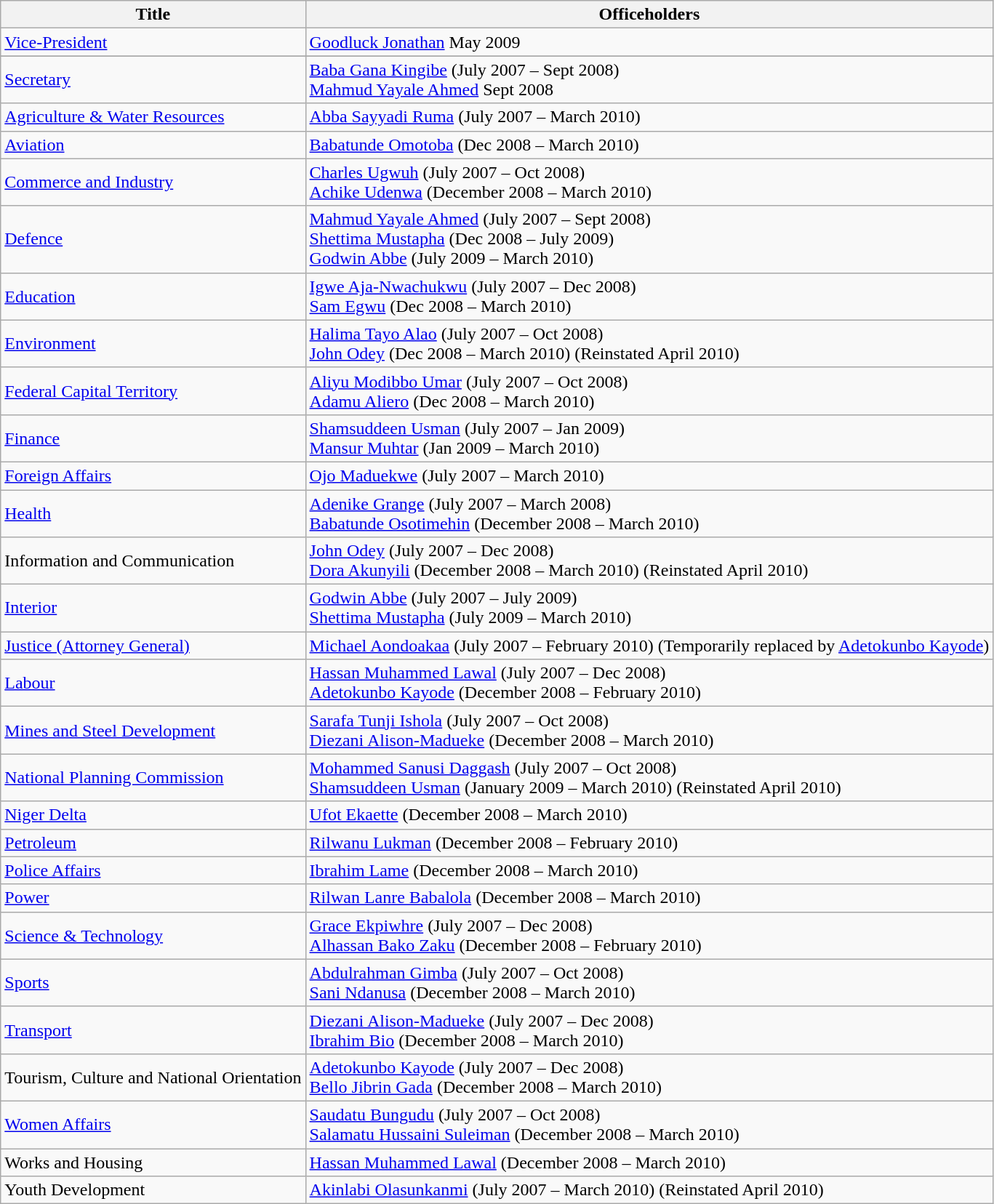<table class=wikitable>
<tr>
<th>Title</th>
<th>Officeholders</th>
</tr>
<tr>
<td><a href='#'>Vice-President</a></td>
<td><a href='#'>Goodluck Jonathan</a> May 2009</td>
</tr>
<tr>
</tr>
<tr>
<td><a href='#'>Secretary</a></td>
<td><a href='#'>Baba Gana Kingibe</a> (July 2007 – Sept 2008)<br><a href='#'>Mahmud Yayale Ahmed</a> Sept 2008</td>
</tr>
<tr>
<td><a href='#'>Agriculture & Water Resources</a></td>
<td><a href='#'>Abba Sayyadi Ruma</a> (July 2007 – March 2010)</td>
</tr>
<tr>
<td><a href='#'>Aviation</a></td>
<td><a href='#'>Babatunde Omotoba</a> (Dec 2008 – March 2010)</td>
</tr>
<tr>
<td><a href='#'>Commerce and Industry</a></td>
<td><a href='#'>Charles Ugwuh</a> (July 2007 – Oct 2008)<br> <a href='#'>Achike Udenwa</a> (December 2008 – March 2010)</td>
</tr>
<tr>
<td><a href='#'>Defence</a></td>
<td><a href='#'>Mahmud Yayale Ahmed</a> (July 2007 – Sept 2008)<br><a href='#'>Shettima Mustapha</a> (Dec 2008 – July 2009)<br><a href='#'>Godwin Abbe</a> (July 2009 – March 2010)</td>
</tr>
<tr>
<td><a href='#'>Education</a></td>
<td><a href='#'>Igwe Aja-Nwachukwu</a> (July 2007 – Dec 2008)<br><a href='#'>Sam Egwu</a> (Dec 2008 – March 2010)</td>
</tr>
<tr>
<td><a href='#'>Environment</a></td>
<td><a href='#'>Halima Tayo Alao</a> (July 2007 – Oct 2008)<br><a href='#'>John Odey</a> (Dec 2008 – March 2010) (Reinstated April 2010)</td>
</tr>
<tr>
<td><a href='#'>Federal Capital Territory</a></td>
<td><a href='#'>Aliyu Modibbo Umar</a> (July 2007 – Oct 2008)<br><a href='#'>Adamu Aliero</a> (Dec 2008 – March 2010)</td>
</tr>
<tr>
<td><a href='#'>Finance</a></td>
<td><a href='#'>Shamsuddeen Usman</a> (July 2007 – Jan 2009)<br><a href='#'>Mansur Muhtar</a> (Jan 2009 – March 2010)</td>
</tr>
<tr>
<td><a href='#'>Foreign Affairs</a></td>
<td><a href='#'>Ojo Maduekwe</a> (July 2007 – March 2010)</td>
</tr>
<tr>
<td><a href='#'>Health</a></td>
<td><a href='#'>Adenike Grange</a> (July 2007 – March 2008)<br><a href='#'>Babatunde Osotimehin</a> (December 2008 – March 2010)</td>
</tr>
<tr>
<td>Information and Communication</td>
<td><a href='#'>John Odey</a> (July 2007 – Dec 2008)<br><a href='#'>Dora Akunyili</a> (December 2008 – March 2010) (Reinstated April 2010)</td>
</tr>
<tr>
<td><a href='#'>Interior</a></td>
<td><a href='#'>Godwin Abbe</a> (July 2007 – July 2009)<br><a href='#'>Shettima Mustapha</a> (July 2009 – March 2010)</td>
</tr>
<tr>
<td><a href='#'>Justice (Attorney General)</a></td>
<td><a href='#'>Michael Aondoakaa</a> (July 2007 – February 2010) (Temporarily replaced by <a href='#'>Adetokunbo Kayode</a>)</td>
</tr>
<tr>
<td><a href='#'>Labour</a></td>
<td><a href='#'>Hassan Muhammed Lawal</a> (July 2007 – Dec 2008)<br><a href='#'>Adetokunbo Kayode</a> (December 2008 – February 2010)</td>
</tr>
<tr>
<td><a href='#'>Mines and Steel Development</a></td>
<td><a href='#'>Sarafa Tunji Ishola</a> (July 2007 – Oct 2008)<br><a href='#'>Diezani Alison-Madueke</a> (December 2008 – March 2010)</td>
</tr>
<tr>
<td><a href='#'>National Planning Commission</a></td>
<td><a href='#'>Mohammed Sanusi Daggash</a> (July 2007 – Oct 2008)<br><a href='#'>Shamsuddeen Usman</a> (January 2009 – March 2010) (Reinstated April 2010)</td>
</tr>
<tr>
<td><a href='#'>Niger Delta</a></td>
<td><a href='#'>Ufot Ekaette</a> (December 2008 – March 2010)</td>
</tr>
<tr>
<td><a href='#'>Petroleum</a></td>
<td><a href='#'>Rilwanu Lukman</a> (December 2008 – February 2010)</td>
</tr>
<tr>
<td><a href='#'>Police Affairs</a></td>
<td><a href='#'>Ibrahim Lame</a> (December 2008 – March 2010)</td>
</tr>
<tr>
<td><a href='#'>Power</a></td>
<td><a href='#'>Rilwan Lanre Babalola</a> (December 2008 – March 2010)</td>
</tr>
<tr>
<td><a href='#'>Science & Technology</a></td>
<td><a href='#'>Grace Ekpiwhre</a> (July 2007 – Dec 2008)<br><a href='#'>Alhassan Bako Zaku</a> (December 2008 – February 2010)</td>
</tr>
<tr>
<td><a href='#'>Sports</a></td>
<td><a href='#'>Abdulrahman Gimba</a> (July 2007 – Oct 2008)<br><a href='#'>Sani Ndanusa</a> (December 2008 – March 2010)</td>
</tr>
<tr>
<td><a href='#'>Transport</a></td>
<td><a href='#'>Diezani Alison-Madueke</a> (July 2007 – Dec 2008)<br><a href='#'>Ibrahim Bio</a> (December 2008 – March 2010)</td>
</tr>
<tr>
<td>Tourism, Culture and National Orientation</td>
<td><a href='#'>Adetokunbo Kayode</a> (July 2007 – Dec 2008)<br><a href='#'>Bello Jibrin Gada</a> (December 2008 – March 2010)</td>
</tr>
<tr>
<td><a href='#'>Women Affairs</a></td>
<td><a href='#'>Saudatu Bungudu</a> (July 2007 – Oct 2008)<br><a href='#'>Salamatu Hussaini Suleiman</a> (December 2008 – March 2010)</td>
</tr>
<tr>
<td>Works and Housing</td>
<td><a href='#'>Hassan Muhammed Lawal</a> (December 2008 – March 2010)</td>
</tr>
<tr>
<td>Youth Development</td>
<td><a href='#'>Akinlabi Olasunkanmi</a> (July 2007 – March 2010) (Reinstated April 2010)</td>
</tr>
</table>
